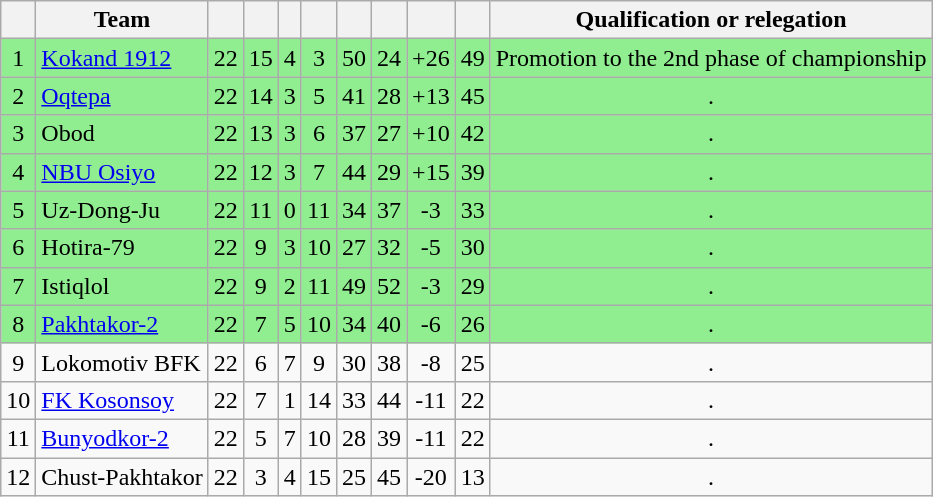<table class="wikitable sortable" style="text-align:center; font-size:100%;">
<tr>
<th></th>
<th>Team</th>
<th></th>
<th></th>
<th></th>
<th></th>
<th></th>
<th></th>
<th></th>
<th></th>
<th>Qualification or relegation</th>
</tr>
<tr align="center" bgcolor="#90EE90">
<td>1</td>
<td align="left"><a href='#'>Kokand 1912</a></td>
<td>22</td>
<td>15</td>
<td>4</td>
<td>3</td>
<td>50</td>
<td>24</td>
<td>+26</td>
<td>49</td>
<td>Promotion to the 2nd phase of championship</td>
</tr>
<tr align="center" bgcolor="#90EE90">
<td>2</td>
<td align="left"><a href='#'>Oqtepa</a></td>
<td>22</td>
<td>14</td>
<td>3</td>
<td>5</td>
<td>41</td>
<td>28</td>
<td>+13</td>
<td>45</td>
<td>.</td>
</tr>
<tr align="center" bgcolor="#90EE90">
<td>3</td>
<td align="left">Obod</td>
<td>22</td>
<td>13</td>
<td>3</td>
<td>6</td>
<td>37</td>
<td>27</td>
<td>+10</td>
<td>42</td>
<td>.</td>
</tr>
<tr align="center" bgcolor="#90EE90">
<td>4</td>
<td align="left"><a href='#'>NBU Osiyo</a></td>
<td>22</td>
<td>12</td>
<td>3</td>
<td>7</td>
<td>44</td>
<td>29</td>
<td>+15</td>
<td>39</td>
<td>.</td>
</tr>
<tr align="center" bgcolor="#90EE90">
<td>5</td>
<td align="left">Uz-Dong-Ju</td>
<td>22</td>
<td>11</td>
<td>0</td>
<td>11</td>
<td>34</td>
<td>37</td>
<td>-3</td>
<td>33</td>
<td>.</td>
</tr>
<tr align="center" bgcolor="#90EE90">
<td>6</td>
<td align="left">Hotira-79</td>
<td>22</td>
<td>9</td>
<td>3</td>
<td>10</td>
<td>27</td>
<td>32</td>
<td>-5</td>
<td>30</td>
<td>.</td>
</tr>
<tr align="center" bgcolor="#90EE90">
<td>7</td>
<td align="left">Istiqlol</td>
<td>22</td>
<td>9</td>
<td>2</td>
<td>11</td>
<td>49</td>
<td>52</td>
<td>-3</td>
<td>29</td>
<td>.</td>
</tr>
<tr align="center" bgcolor="#90EE90">
<td>8</td>
<td align="left"><a href='#'>Pakhtakor-2</a></td>
<td>22</td>
<td>7</td>
<td>5</td>
<td>10</td>
<td>34</td>
<td>40</td>
<td>-6</td>
<td>26</td>
<td>.</td>
</tr>
<tr align="center" bgcolor="">
<td>9</td>
<td align="left">Lokomotiv BFK</td>
<td>22</td>
<td>6</td>
<td>7</td>
<td>9</td>
<td>30</td>
<td>38</td>
<td>-8</td>
<td>25</td>
<td>.</td>
</tr>
<tr align="center" bgcolor="">
<td>10</td>
<td align="left"><a href='#'>FK Kosonsoy</a></td>
<td>22</td>
<td>7</td>
<td>1</td>
<td>14</td>
<td>33</td>
<td>44</td>
<td>-11</td>
<td>22</td>
<td>.</td>
</tr>
<tr align="center" bgcolor="">
<td>11</td>
<td align="left"><a href='#'>Bunyodkor-2</a></td>
<td>22</td>
<td>5</td>
<td>7</td>
<td>10</td>
<td>28</td>
<td>39</td>
<td>-11</td>
<td>22</td>
<td>.</td>
</tr>
<tr align="center" bgcolor="">
<td>12</td>
<td align="left">Chust-Pakhtakor</td>
<td>22</td>
<td>3</td>
<td>4</td>
<td>15</td>
<td>25</td>
<td>45</td>
<td>-20</td>
<td>13</td>
<td>.</td>
</tr>
</table>
